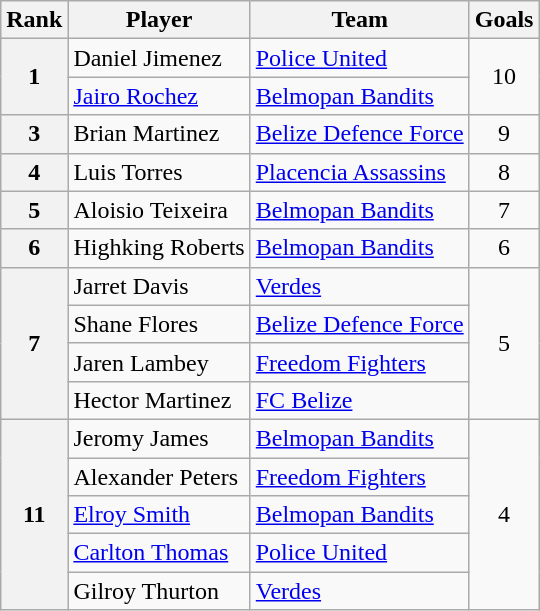<table class="wikitable" style="text-align:center">
<tr>
<th>Rank</th>
<th>Player</th>
<th>Team</th>
<th>Goals</th>
</tr>
<tr>
<th rowspan="2">1</th>
<td align="left"> Daniel Jimenez</td>
<td align="left"><a href='#'>Police United</a></td>
<td rowspan="2">10</td>
</tr>
<tr>
<td align="left"> <a href='#'>Jairo Rochez</a></td>
<td align="left"><a href='#'>Belmopan Bandits</a></td>
</tr>
<tr>
<th rowspan="1">3</th>
<td align="left"> Brian Martinez</td>
<td align="left"><a href='#'>Belize Defence Force</a></td>
<td rowspan="1">9</td>
</tr>
<tr>
<th rowspan="1">4</th>
<td align="left"> Luis Torres</td>
<td align="left"><a href='#'>Placencia Assassins</a></td>
<td rowspan="1">8</td>
</tr>
<tr>
<th rowspan="1">5</th>
<td align="left"> Aloisio Teixeira</td>
<td align="left"><a href='#'>Belmopan Bandits</a></td>
<td rowspan="1">7</td>
</tr>
<tr>
<th rowspan="1">6</th>
<td align="left"> Highking Roberts</td>
<td align="left"><a href='#'>Belmopan Bandits</a></td>
<td rowspan="1">6</td>
</tr>
<tr>
<th rowspan="4">7</th>
<td align="left"> Jarret Davis</td>
<td align="left"><a href='#'>Verdes</a></td>
<td rowspan="4">5</td>
</tr>
<tr>
<td align="left"> Shane Flores</td>
<td align="left"><a href='#'>Belize Defence Force</a></td>
</tr>
<tr>
<td align="left"> Jaren Lambey</td>
<td align="left"><a href='#'>Freedom Fighters</a></td>
</tr>
<tr>
<td align="left"> Hector Martinez</td>
<td align="left"><a href='#'>FC Belize</a></td>
</tr>
<tr>
<th rowspan="5">11</th>
<td align="left"> Jeromy James</td>
<td align="left"><a href='#'>Belmopan Bandits</a></td>
<td rowspan="5">4</td>
</tr>
<tr>
<td align="left"> Alexander Peters</td>
<td align="left"><a href='#'>Freedom Fighters</a></td>
</tr>
<tr>
<td align="left"> <a href='#'>Elroy Smith</a></td>
<td align="left"><a href='#'>Belmopan Bandits</a></td>
</tr>
<tr>
<td align="left"> <a href='#'>Carlton Thomas</a></td>
<td align="left"><a href='#'>Police United</a></td>
</tr>
<tr>
<td align="left"> Gilroy Thurton</td>
<td align="left"><a href='#'>Verdes</a></td>
</tr>
</table>
